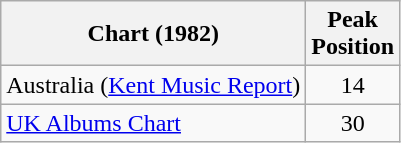<table class="wikitable">
<tr>
<th>Chart (1982)</th>
<th>Peak<br> Position</th>
</tr>
<tr>
<td>Australia (<a href='#'>Kent Music Report</a>)</td>
<td style="text-align:center;">14</td>
</tr>
<tr>
<td><a href='#'>UK Albums Chart</a></td>
<td align="center">30</td>
</tr>
</table>
